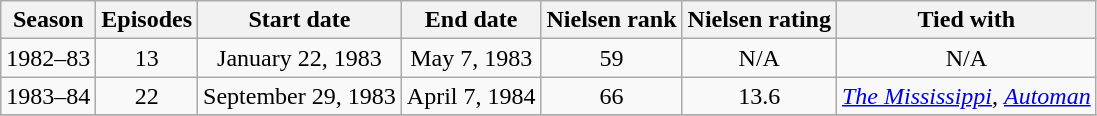<table class="wikitable" style="text-align:center">
<tr>
<th>Season</th>
<th>Episodes</th>
<th>Start date</th>
<th>End date</th>
<th>Nielsen rank</th>
<th>Nielsen rating</th>
<th>Tied with</th>
</tr>
<tr>
<td>1982–83</td>
<td>13</td>
<td>January 22, 1983</td>
<td>May 7, 1983</td>
<td>59</td>
<td>N/A</td>
<td>N/A</td>
</tr>
<tr>
<td>1983–84</td>
<td>22</td>
<td>September 29, 1983</td>
<td>April 7, 1984</td>
<td>66</td>
<td>13.6</td>
<td><em><a href='#'>The Mississippi</a></em>, <em><a href='#'>Automan</a></em></td>
</tr>
<tr>
</tr>
</table>
